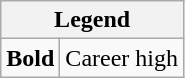<table class="wikitable mw-collapsible mw-collapsed">
<tr>
<th colspan="2">Legend</th>
</tr>
<tr>
<td><strong>Bold</strong></td>
<td>Career high</td>
</tr>
</table>
